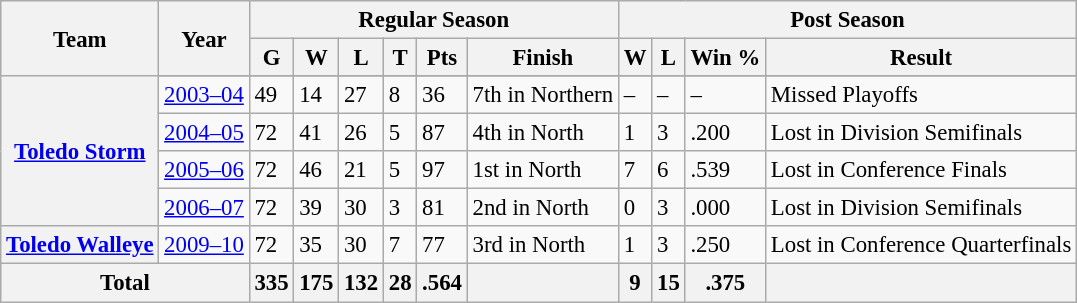<table class="wikitable" style="font-size: 95%; text-align:centre;">
<tr>
<th rowspan="2">Team</th>
<th rowspan="2">Year</th>
<th colspan="6">Regular Season</th>
<th colspan="4">Post Season</th>
</tr>
<tr>
<th>G</th>
<th>W</th>
<th>L</th>
<th>T</th>
<th>Pts</th>
<th>Finish</th>
<th>W</th>
<th>L</th>
<th>Win %</th>
<th>Result</th>
</tr>
<tr>
<th rowspan="5"><a href='#'>Toledo Storm</a></th>
</tr>
<tr>
<td><a href='#'>2003–04</a></td>
<td>49</td>
<td>14</td>
<td>27</td>
<td>8</td>
<td>36</td>
<td>7th in Northern</td>
<td>–</td>
<td>–</td>
<td>–</td>
<td>Missed Playoffs</td>
</tr>
<tr>
<td><a href='#'>2004–05</a></td>
<td>72</td>
<td>41</td>
<td>26</td>
<td>5</td>
<td>87</td>
<td>4th in North</td>
<td>1</td>
<td>3</td>
<td>.200</td>
<td>Lost in Division Semifinals</td>
</tr>
<tr>
<td><a href='#'>2005–06</a></td>
<td>72</td>
<td>46</td>
<td>21</td>
<td>5</td>
<td>97</td>
<td>1st in North</td>
<td>7</td>
<td>6</td>
<td>.539</td>
<td>Lost in Conference Finals</td>
</tr>
<tr>
<td><a href='#'>2006–07</a></td>
<td>72</td>
<td>39</td>
<td>30</td>
<td>3</td>
<td>81</td>
<td>2nd in North</td>
<td>0</td>
<td>3</td>
<td>.000</td>
<td>Lost in Division Semifinals</td>
</tr>
<tr>
<th><a href='#'>Toledo Walleye</a></th>
<td><a href='#'>2009–10</a></td>
<td>72</td>
<td>35</td>
<td>30</td>
<td>7</td>
<td>77</td>
<td>3rd in North</td>
<td>1</td>
<td>3</td>
<td>.250</td>
<td>Lost in Conference Quarterfinals</td>
</tr>
<tr>
<th colspan="2">Total</th>
<th>335</th>
<th>175</th>
<th>132</th>
<th>28</th>
<th>.564</th>
<th></th>
<th>9</th>
<th>15</th>
<th>.375</th>
<th></th>
</tr>
</table>
